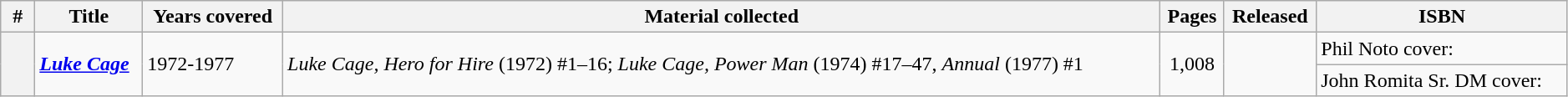<table class="wikitable sortable" width="99%">
<tr>
<th class="unsortable" width="20px">#</th>
<th>Title</th>
<th>Years covered</th>
<th class="unsortable">Material collected</th>
<th>Pages</th>
<th>Released</th>
<th class="unsortable">ISBN</th>
</tr>
<tr>
<th rowspan="2" style="background-color: light grey;"></th>
<td rowspan="2"><strong><em><a href='#'>Luke Cage</a></em></strong></td>
<td rowspan="2">1972-1977</td>
<td rowspan="2"><em>Luke Cage, Hero for Hire</em> (1972) #1–16; <em>Luke Cage, Power Man</em> (1974) #17–47, <em>Annual</em> (1977) #1</td>
<td rowspan="2" style="text-align: center;">1,008</td>
<td rowspan="2"></td>
<td>Phil Noto cover: </td>
</tr>
<tr>
<td>John Romita Sr. DM cover: </td>
</tr>
</table>
